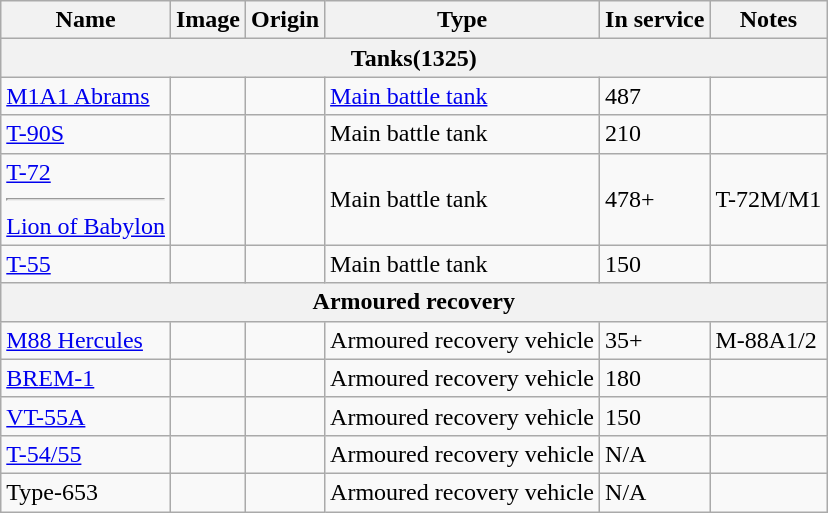<table class="wikitable">
<tr>
<th>Name</th>
<th>Image</th>
<th>Origin</th>
<th>Type</th>
<th>In service</th>
<th>Notes</th>
</tr>
<tr>
<th colspan="6">Tanks(1325)</th>
</tr>
<tr>
<td><a href='#'>M1A1 Abrams</a></td>
<td></td>
<td></td>
<td><a href='#'>Main battle tank</a></td>
<td>487</td>
<td></td>
</tr>
<tr>
<td><a href='#'>T-90S</a></td>
<td></td>
<td></td>
<td>Main battle tank</td>
<td>210</td>
<td></td>
</tr>
<tr>
<td><a href='#'>T-72</a><hr><a href='#'>Lion of Babylon</a></td>
<td></td>
<td></td>
<td>Main battle tank</td>
<td>478+</td>
<td>T-72M/M1</td>
</tr>
<tr>
<td><a href='#'>T-55</a></td>
<td></td>
<td></td>
<td>Main battle tank</td>
<td>150</td>
<td></td>
</tr>
<tr>
<th colspan="6">Armoured recovery</th>
</tr>
<tr>
<td><a href='#'>M88 Hercules</a></td>
<td></td>
<td></td>
<td>Armoured recovery vehicle</td>
<td>35+</td>
<td>M-88A1/2</td>
</tr>
<tr>
<td><a href='#'>BREM-1</a></td>
<td></td>
<td></td>
<td>Armoured recovery vehicle</td>
<td>180</td>
<td></td>
</tr>
<tr>
<td><a href='#'>VT-55A</a></td>
<td></td>
<td></td>
<td>Armoured recovery vehicle</td>
<td>150</td>
<td></td>
</tr>
<tr>
<td><a href='#'>T-54/55</a></td>
<td></td>
<td></td>
<td>Armoured recovery vehicle</td>
<td>N/A</td>
<td></td>
</tr>
<tr>
<td>Type-653</td>
<td></td>
<td></td>
<td>Armoured recovery vehicle</td>
<td>N/A</td>
<td></td>
</tr>
</table>
